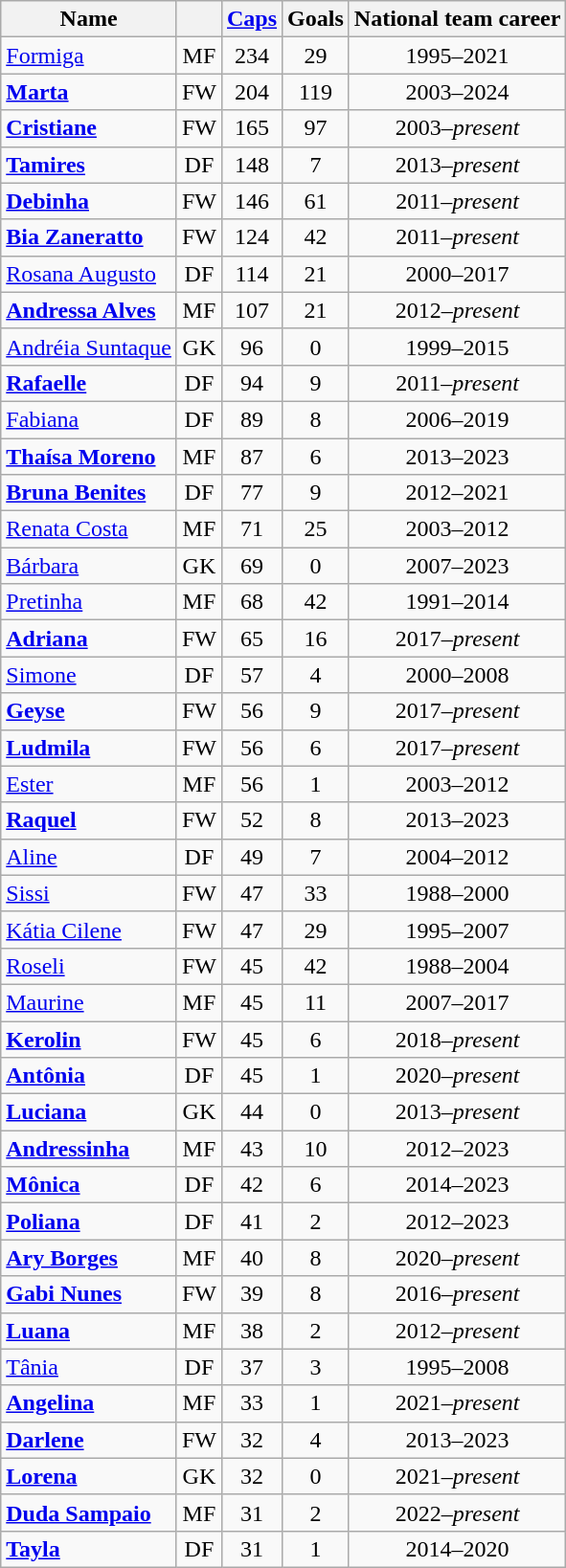<table class="wikitable sortable" style="text-align: center;">
<tr>
<th>Name</th>
<th></th>
<th><a href='#'>Caps</a></th>
<th>Goals</th>
<th>National team career</th>
</tr>
<tr>
<td align=left><a href='#'>Formiga</a></td>
<td>MF</td>
<td>234</td>
<td>29</td>
<td>1995–2021</td>
</tr>
<tr>
<td align=left><a href='#'><strong>Marta</strong></a></td>
<td>FW</td>
<td>204</td>
<td>119</td>
<td>2003–2024</td>
</tr>
<tr>
<td align=left><a href='#'><strong>Cristiane</strong></a></td>
<td>FW</td>
<td>165</td>
<td>97</td>
<td>2003–<em>present</em></td>
</tr>
<tr>
<td align=left><strong><a href='#'>Tamires</a></strong></td>
<td>DF</td>
<td>148</td>
<td>7</td>
<td>2013–<em>present</em></td>
</tr>
<tr>
<td align=left><strong><a href='#'>Debinha</a></strong></td>
<td>FW</td>
<td>146</td>
<td>61</td>
<td>2011–<em>present</em></td>
</tr>
<tr>
<td align=left><strong><a href='#'>Bia Zaneratto</a></strong></td>
<td>FW</td>
<td>124</td>
<td>42</td>
<td>2011–<em>present</em></td>
</tr>
<tr>
<td align=left><a href='#'>Rosana Augusto</a></td>
<td>DF</td>
<td>114</td>
<td>21</td>
<td>2000–2017</td>
</tr>
<tr>
<td align=left><strong><a href='#'>Andressa Alves</a></strong></td>
<td>MF</td>
<td>107</td>
<td>21</td>
<td>2012–<em>present</em></td>
</tr>
<tr>
<td align=left><a href='#'>Andréia Suntaque</a></td>
<td>GK</td>
<td>96</td>
<td>0</td>
<td>1999–2015</td>
</tr>
<tr>
<td align=left><strong><a href='#'>Rafaelle</a></strong></td>
<td>DF</td>
<td>94</td>
<td>9</td>
<td>2011–<em>present</em></td>
</tr>
<tr>
<td align="left"><a href='#'>Fabiana</a></td>
<td>DF</td>
<td>89</td>
<td>8</td>
<td>2006–2019</td>
</tr>
<tr>
<td align="left"><strong><a href='#'>Thaísa Moreno</a></strong></td>
<td>MF</td>
<td>87</td>
<td>6</td>
<td>2013–2023</td>
</tr>
<tr>
<td align="left"><strong><a href='#'>Bruna Benites</a></strong></td>
<td>DF</td>
<td>77</td>
<td>9</td>
<td>2012–2021</td>
</tr>
<tr>
<td align="left"><a href='#'>Renata Costa</a></td>
<td>MF</td>
<td>71</td>
<td>25</td>
<td>2003–2012</td>
</tr>
<tr>
<td align="left"><a href='#'>Bárbara</a></td>
<td>GK</td>
<td>69</td>
<td>0</td>
<td>2007–2023</td>
</tr>
<tr>
<td align="left"><a href='#'>Pretinha</a></td>
<td>MF</td>
<td>68</td>
<td>42</td>
<td>1991–2014</td>
</tr>
<tr>
<td align="left"><a href='#'><strong>Adriana</strong></a></td>
<td>FW</td>
<td>65</td>
<td>16</td>
<td>2017–<em>present</em></td>
</tr>
<tr>
<td align="left"><a href='#'>Simone</a></td>
<td>DF</td>
<td>57</td>
<td>4</td>
<td>2000–2008</td>
</tr>
<tr>
<td align="left"><strong><a href='#'>Geyse</a></strong></td>
<td>FW</td>
<td>56</td>
<td>9</td>
<td>2017–<em>present</em></td>
</tr>
<tr>
<td align="left"><a href='#'><strong>Ludmila</strong></a></td>
<td>FW</td>
<td>56</td>
<td>6</td>
<td>2017–<em>present</em></td>
</tr>
<tr>
<td align="left"><a href='#'>Ester</a></td>
<td>MF</td>
<td>56</td>
<td>1</td>
<td>2003–2012</td>
</tr>
<tr>
<td align="left"><a href='#'><strong>Raquel</strong></a></td>
<td>FW</td>
<td>52</td>
<td>8</td>
<td>2013–2023</td>
</tr>
<tr>
<td align="left"><a href='#'>Aline</a></td>
<td>DF</td>
<td>49</td>
<td>7</td>
<td>2004–2012</td>
</tr>
<tr>
<td align=left><a href='#'>Sissi</a></td>
<td>FW</td>
<td>47</td>
<td>33</td>
<td>1988–2000</td>
</tr>
<tr>
<td align="left"><a href='#'>Kátia Cilene</a></td>
<td>FW</td>
<td>47</td>
<td>29</td>
<td>1995–2007</td>
</tr>
<tr>
<td align="left"><a href='#'>Roseli</a></td>
<td>FW</td>
<td>45</td>
<td>42</td>
<td>1988–2004</td>
</tr>
<tr>
<td align="left"><a href='#'>Maurine</a></td>
<td>MF</td>
<td>45</td>
<td>11</td>
<td>2007–2017</td>
</tr>
<tr>
<td align="left"><strong><a href='#'>Kerolin</a></strong></td>
<td>FW</td>
<td>45</td>
<td>6</td>
<td>2018–<em>present</em></td>
</tr>
<tr>
<td align="left"><a href='#'><strong>Antônia</strong></a></td>
<td>DF</td>
<td>45</td>
<td>1</td>
<td>2020–<em>present</em></td>
</tr>
<tr>
<td align="left"><a href='#'><strong>Luciana</strong></a></td>
<td>GK</td>
<td>44</td>
<td>0</td>
<td>2013–<em>present</em></td>
</tr>
<tr>
<td align="left"><strong><a href='#'>Andressinha</a></strong></td>
<td>MF</td>
<td>43</td>
<td>10</td>
<td>2012–2023</td>
</tr>
<tr>
<td align="left"><a href='#'><strong>Mônica</strong></a></td>
<td>DF</td>
<td>42</td>
<td>6</td>
<td>2014–2023</td>
</tr>
<tr>
<td align="left"><a href='#'><strong>Poliana</strong></a></td>
<td>DF</td>
<td>41</td>
<td>2</td>
<td>2012–2023</td>
</tr>
<tr>
<td align="left"><strong><a href='#'>Ary Borges</a></strong></td>
<td>MF</td>
<td>40</td>
<td>8</td>
<td>2020–<em>present</em></td>
</tr>
<tr>
<td align="left"><strong><a href='#'>Gabi Nunes</a></strong></td>
<td>FW</td>
<td>39</td>
<td>8</td>
<td>2016–<em>present</em></td>
</tr>
<tr>
<td align="left"><a href='#'><strong>Luana</strong></a></td>
<td>MF</td>
<td>38</td>
<td>2</td>
<td>2012–<em>present</em></td>
</tr>
<tr>
<td align="left"><a href='#'>Tânia</a></td>
<td>DF</td>
<td>37</td>
<td>3</td>
<td>1995–2008</td>
</tr>
<tr>
<td align="left"><a href='#'><strong>Angelina</strong></a></td>
<td>MF</td>
<td>33</td>
<td>1</td>
<td>2021–<em>present</em></td>
</tr>
<tr>
<td align="left"><a href='#'><strong>Darlene</strong></a></td>
<td>FW</td>
<td>32</td>
<td>4</td>
<td>2013–2023</td>
</tr>
<tr>
<td align="left"><a href='#'><strong>Lorena</strong></a></td>
<td>GK</td>
<td>32</td>
<td>0</td>
<td>2021–<em>present</em></td>
</tr>
<tr>
<td align="left"><strong><a href='#'>Duda Sampaio</a></strong></td>
<td>MF</td>
<td>31</td>
<td>2</td>
<td>2022–<em>present</em></td>
</tr>
<tr>
<td align="left"><a href='#'><strong>Tayla</strong></a></td>
<td>DF</td>
<td>31</td>
<td>1</td>
<td>2014–2020</td>
</tr>
</table>
